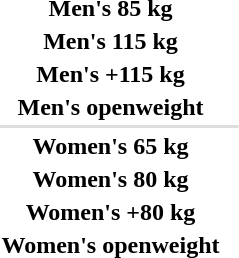<table>
<tr>
<th scope="row">Men's 85 kg</th>
<td></td>
<td></td>
<td></td>
</tr>
<tr>
<th scope="row">Men's 115 kg</th>
<td></td>
<td></td>
<td></td>
</tr>
<tr>
<th scope="row">Men's +115 kg</th>
<td></td>
<td></td>
<td></td>
</tr>
<tr>
<th scope="row">Men's openweight</th>
<td></td>
<td></td>
<td></td>
</tr>
<tr bgcolor=#DDDDDD>
<td colspan=4></td>
</tr>
<tr>
<th scope="row">Women's 65 kg</th>
<td></td>
<td></td>
<td></td>
</tr>
<tr>
<th scope="row">Women's 80 kg</th>
<td></td>
<td></td>
<td></td>
</tr>
<tr>
<th scope="row">Women's +80 kg</th>
<td></td>
<td></td>
<td></td>
</tr>
<tr>
<th scope="row">Women's openweight</th>
<td></td>
<td></td>
<td></td>
</tr>
</table>
